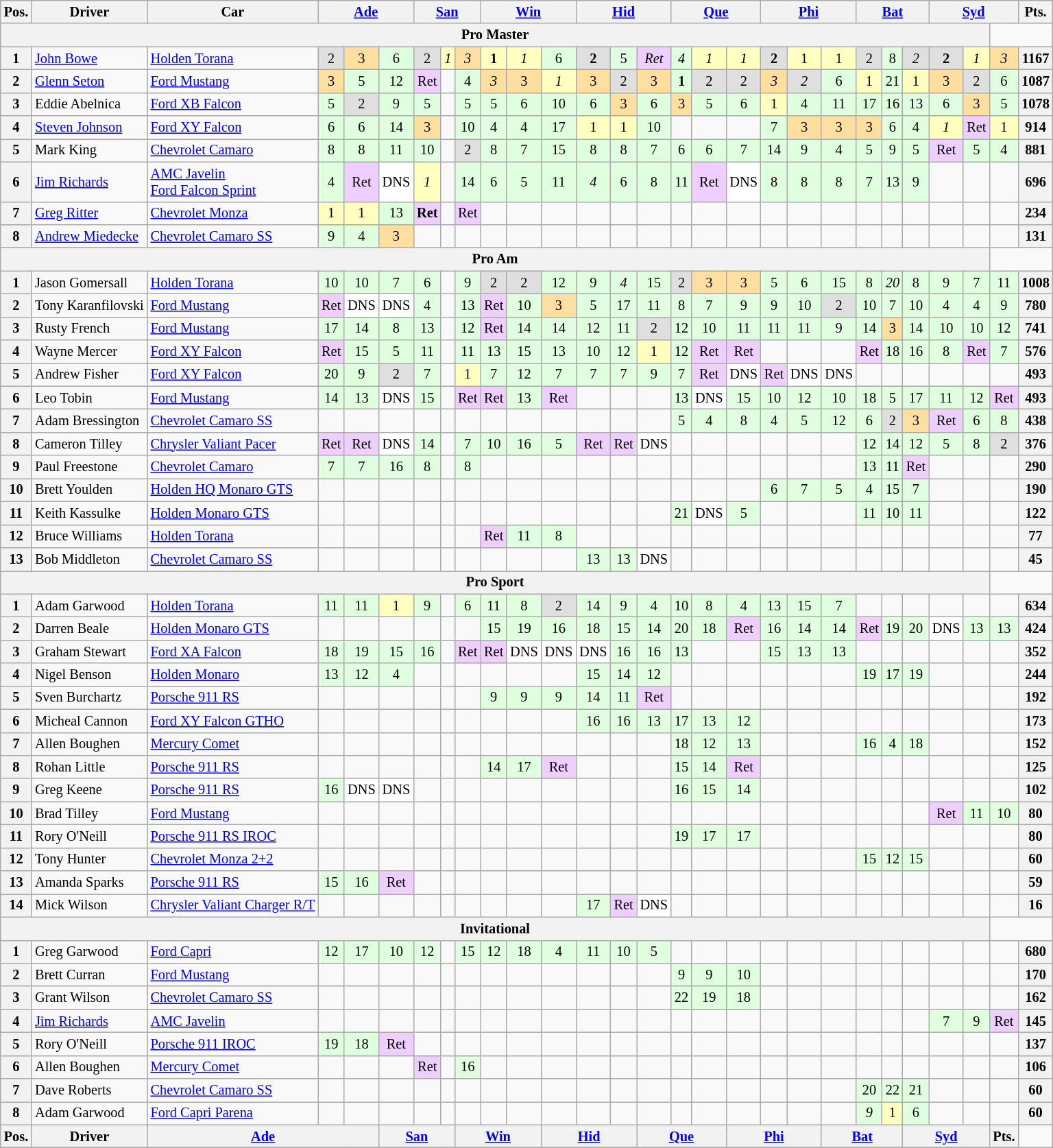<table class="wikitable" style="font-size: 85%; text-align: center;">
<tr>
<th>Pos.</th>
<th>Driver</th>
<th>Car</th>
<th colspan="3"><a href='#'>Ade</a><br></th>
<th colspan="3"><a href='#'>San</a><br></th>
<th colspan="3"><a href='#'>Win</a><br></th>
<th colspan="3"><a href='#'>Hid</a><br></th>
<th colspan="3"><a href='#'>Que</a><br></th>
<th colspan="3"><a href='#'>Phi</a><br></th>
<th colspan="3"><a href='#'>Bat</a><br></th>
<th colspan="3"><a href='#'>Syd</a><br></th>
<th>Pts.</th>
</tr>
<tr>
<th colspan="26">Pro Master</th>
</tr>
<tr>
<th>1</th>
<td align="left"><a href='#'>John Bowe</a></td>
<td align="left"><a href='#'>Holden Torana</a></td>
<td style="background:#dfdfdf;">2</td>
<td style="background:#ffdf9f;">3</td>
<td style="background:#dfffdf;">6</td>
<td style="background:#dfdfdf;">2</td>
<td style="background:#ffffbf;"><em>1</em></td>
<td style="background:#ffdf9f;"><em>3</em></td>
<td style="background:#ffffbf;"><strong>1</strong></td>
<td style="background:#ffffbf;"><em>1</em></td>
<td style="background:#dfffdf;">6</td>
<td style="background:#dfdfdf;"><strong>2</strong></td>
<td style="background:#dfffdf;">5</td>
<td style="background:#efcfff;"><em>Ret</em></td>
<td style="background:#dfffdf;"><em>4</em></td>
<td style="background:#ffffbf;"><em>1</em></td>
<td style="background:#ffffbf;"><em>1</em></td>
<td style="background:#dfdfdf;"><strong>2</strong></td>
<td style="background:#ffffbf;">1</td>
<td style="background:#ffffbf;">1</td>
<td style="background:#dfdfdf;">2</td>
<td style="background:#dfffdf;">8</td>
<td style="background:#dfdfdf;"><em>2</em></td>
<td style="background:#dfdfdf;"><strong>2</strong></td>
<td style="background:#ffffbf;"><em>1</em></td>
<td style="background:#ffdf9f;"><em>3</em></td>
<th>1167</th>
</tr>
<tr>
<th>2</th>
<td align="left"><a href='#'>Glenn Seton</a></td>
<td align="left"><a href='#'>Ford Mustang</a></td>
<td style="background:#ffdf9f;">3</td>
<td style="background:#dfffdf;">5</td>
<td style="background:#dfffdf;">12</td>
<td style="background:#efcfff;">Ret</td>
<td></td>
<td style="background:#dfffdf;">4</td>
<td style="background:#ffdf9f;"><em>3</em></td>
<td style="background:#ffdf9f;">3</td>
<td style="background:#ffffbf;"><em>1</em></td>
<td style="background:#ffdf9f;">3</td>
<td style="background:#dfdfdf;">2</td>
<td style="background:#ffdf9f;">3</td>
<td style="background:#dfffdf;"><strong>1</strong></td>
<td style="background:#dfdfdf;">2</td>
<td style="background:#dfdfdf;">2</td>
<td style="background:#ffdf9f;"><em>3</em></td>
<td style="background:#dfdfdf;"><em>2</em></td>
<td style="background:#dfffdf;">6</td>
<td style="background:#ffffbf;">1</td>
<td style="background:#dfffdf;">21</td>
<td style="background:#ffffbf;">1</td>
<td style="background:#ffdf9f;">3</td>
<td style="background:#dfdfdf;">2</td>
<td style="background:#dfffdf;">6</td>
<th>1087</th>
</tr>
<tr>
<th>3</th>
<td align="left">Eddie Abelnica</td>
<td align="left"><a href='#'>Ford XB Falcon</a></td>
<td style="background:#dfffdf;">5</td>
<td style="background:#dfdfdf;">2</td>
<td style="background:#dfffdf;">9</td>
<td style="background:#dfffdf;">5</td>
<td></td>
<td style="background:#dfffdf;">5</td>
<td style="background:#dfffdf;">5</td>
<td style="background:#dfffdf;">6</td>
<td style="background:#dfffdf;">10</td>
<td style="background:#dfffdf;">6</td>
<td style="background:#ffdf9f;">3</td>
<td style="background:#dfffdf;">6</td>
<td style="background:#ffdf9f;">3</td>
<td style="background:#dfffdf;">5</td>
<td style="background:#dfffdf;">6</td>
<td style="background:#ffffbf;">1</td>
<td style="background:#dfffdf;">4</td>
<td style="background:#dfffdf;">11</td>
<td style="background:#dfffdf;">17</td>
<td style="background:#dfffdf;">16</td>
<td style="background:#dfffdf;">13</td>
<td style="background:#dfffdf;">6</td>
<td style="background:#ffdf9f;">3</td>
<td style="background:#dfffdf;">5</td>
<th>1078</th>
</tr>
<tr>
<th>4</th>
<td align="left"><a href='#'>Steven Johnson</a></td>
<td align="left"><a href='#'>Ford XY Falcon</a></td>
<td style="background:#dfffdf;">6</td>
<td style="background:#dfffdf;">6</td>
<td style="background:#dfffdf;">14</td>
<td style="background:#ffdf9f;">3</td>
<td></td>
<td style="background:#dfffdf;">10</td>
<td style="background:#dfffdf;">4</td>
<td style="background:#dfffdf;">4</td>
<td style="background:#dfffdf;">17</td>
<td style="background:#ffffbf;">1</td>
<td style="background:#ffffbf;">1</td>
<td style="background:#dfffdf;">10</td>
<td></td>
<td></td>
<td></td>
<td style="background:#dfffdf;">7</td>
<td style="background:#ffdf9f;">3</td>
<td style="background:#ffdf9f;">3</td>
<td style="background:#ffdf9f;">3</td>
<td style="background:#dfffdf;">6</td>
<td style="background:#dfffdf;">4</td>
<td style="background:#ffffbf;"><em>1</em></td>
<td style="background:#efcfff;">Ret</td>
<td style="background:#ffffbf;">1</td>
<th>914</th>
</tr>
<tr>
<th>5</th>
<td align="left">Mark King</td>
<td align="left"><a href='#'>Chevrolet Camaro</a></td>
<td style="background:#dfffdf;">8</td>
<td style="background:#dfffdf;">8</td>
<td style="background:#dfffdf;">11</td>
<td style="background:#dfffdf;">10</td>
<td></td>
<td style="background:#dfdfdf;">2</td>
<td style="background:#dfffdf;">8</td>
<td style="background:#dfffdf;">7</td>
<td style="background:#dfffdf;">15</td>
<td style="background:#dfffdf;">8</td>
<td style="background:#dfffdf;">8</td>
<td style="background:#dfffdf;">7</td>
<td style="background:#dfffdf;">6</td>
<td style="background:#dfffdf;">6</td>
<td style="background:#dfffdf;">7</td>
<td style="background:#dfffdf;">14</td>
<td style="background:#dfffdf;">9</td>
<td style="background:#dfffdf;">4</td>
<td style="background:#dfffdf;">5</td>
<td style="background:#dfffdf;">9</td>
<td style="background:#dfffdf;">5</td>
<td style="background:#efcfff;">Ret</td>
<td style="background:#dfffdf;">5</td>
<td style="background:#dfffdf;">4</td>
<th>881</th>
</tr>
<tr>
<th>6</th>
<td align="left"><a href='#'>Jim Richards</a></td>
<td align="left"><a href='#'>AMC Javelin</a> <br> <a href='#'>Ford Falcon Sprint</a></td>
<td style="background:#dfffdf;">4</td>
<td style="background:#efcfff;">Ret</td>
<td style="background:#ffffff;">DNS</td>
<td style="background:#ffffbf;"><em>1</em></td>
<td></td>
<td style="background:#dfffdf;">14</td>
<td style="background:#dfffdf;">6</td>
<td style="background:#dfffdf;">5</td>
<td style="background:#dfffdf;">11</td>
<td style="background:#dfffdf;"><em>4</em></td>
<td style="background:#dfffdf;">6</td>
<td style="background:#dfffdf;">8</td>
<td style="background:#dfffdf;">11</td>
<td style="background:#efcfff;">Ret</td>
<td style="background:#ffffff;">DNS</td>
<td style="background:#dfffdf;">8</td>
<td style="background:#dfffdf;">8</td>
<td style="background:#dfffdf;">8</td>
<td style="background:#dfffdf;">7</td>
<td style="background:#dfffdf;">13</td>
<td style="background:#dfffdf;">9</td>
<td></td>
<td></td>
<td></td>
<th>696</th>
</tr>
<tr>
<th>7</th>
<td align="left"><a href='#'>Greg Ritter</a></td>
<td align="left"><a href='#'>Chevrolet Monza</a></td>
<td style="background:#ffffbf;">1</td>
<td style="background:#ffffbf;">1</td>
<td style="background:#dfffdf;">13</td>
<td style="background:#efcfff;"><strong>Ret</strong></td>
<td></td>
<td style="background:#efcfff;">Ret</td>
<td></td>
<td></td>
<td></td>
<td></td>
<td></td>
<td></td>
<td></td>
<td></td>
<td></td>
<td></td>
<td></td>
<td></td>
<td></td>
<td></td>
<td></td>
<td></td>
<td></td>
<td></td>
<th>234</th>
</tr>
<tr>
<th>8</th>
<td align="left"><a href='#'>Andrew Miedecke</a></td>
<td align="left"><a href='#'>Chevrolet Camaro SS</a></td>
<td style="background:#dfffdf;">9</td>
<td style="background:#dfffdf;">4</td>
<td style="background:#ffdf9f;">3</td>
<td></td>
<td></td>
<td></td>
<td></td>
<td></td>
<td></td>
<td></td>
<td></td>
<td></td>
<td></td>
<td></td>
<td></td>
<td></td>
<td></td>
<td></td>
<td></td>
<td></td>
<td></td>
<td></td>
<td></td>
<td></td>
<th>131</th>
</tr>
<tr>
<th colspan="26">Pro Am</th>
</tr>
<tr>
<th>1</th>
<td align="left">Jason Gomersall</td>
<td align="left"><a href='#'>Holden Torana</a></td>
<td style="background:#dfffdf;">10</td>
<td style="background:#dfffdf;">10</td>
<td style="background:#dfffdf;">7</td>
<td style="background:#dfffdf;">6</td>
<td></td>
<td style="background:#dfffdf;">9</td>
<td style="background:#dfdfdf;">2</td>
<td style="background:#dfdfdf;">2</td>
<td style="background:#dfffdf;">12</td>
<td style="background:#dfffdf;">9</td>
<td style="background:#dfffdf;"><em>4</em></td>
<td style="background:#dfffdf;">15</td>
<td style="background:#dfdfdf;">2</td>
<td style="background:#ffdf9f;">3</td>
<td style="background:#ffdf9f;">3</td>
<td style="background:#dfffdf;">5</td>
<td style="background:#dfffdf;">6</td>
<td style="background:#dfffdf;">15</td>
<td style="background:#dfffdf;">8</td>
<td style="background:#dfffdf;"><em>20</em></td>
<td style="background:#dfffdf;">8</td>
<td style="background:#dfffdf;">9</td>
<td style="background:#dfffdf;">7</td>
<td style="background:#dfffdf;">11</td>
<th>1008</th>
</tr>
<tr>
<th>2</th>
<td align="left">Tony Karanfilovski</td>
<td align="left"><a href='#'>Ford Mustang</a></td>
<td style="background:#efcfff;">Ret</td>
<td style="background:#ffffff;">DNS</td>
<td style="background:#ffffff;">DNS</td>
<td style="background:#dfffdf;">4</td>
<td></td>
<td style="background:#dfffdf;">13</td>
<td style="background:#efcfff;">Ret</td>
<td style="background:#dfffdf;">10</td>
<td style="background:#ffdf9f;">3</td>
<td style="background:#dfffdf;">5</td>
<td style="background:#dfffdf;">17</td>
<td style="background:#dfffdf;">11</td>
<td style="background:#dfffdf;">8</td>
<td style="background:#dfffdf;">7</td>
<td style="background:#dfffdf;">9</td>
<td style="background:#dfffdf;">9</td>
<td style="background:#dfffdf;">10</td>
<td style="background:#dfdfdf;">2</td>
<td style="background:#dfffdf;">10</td>
<td style="background:#dfffdf;">7</td>
<td style="background:#dfffdf;">10</td>
<td style="background:#dfffdf;">4</td>
<td style="background:#dfffdf;">4</td>
<td style="background:#dfffdf;">9</td>
<th>780</th>
</tr>
<tr>
<th>3</th>
<td align="left">Rusty French</td>
<td align="left"><a href='#'>Ford Mustang</a></td>
<td style="background:#dfffdf;">17</td>
<td style="background:#dfffdf;">14</td>
<td style="background:#dfffdf;">8</td>
<td style="background:#dfffdf;">13</td>
<td></td>
<td style="background:#dfffdf;">12</td>
<td style="background:#efcfff;">Ret</td>
<td style="background:#dfffdf;">14</td>
<td style="background:#dfffdf;">14</td>
<td style="background:#dfffdf;">12</td>
<td style="background:#dfffdf;">11</td>
<td style="background:#dfdfdf;">2</td>
<td style="background:#dfffdf;">12</td>
<td style="background:#dfffdf;">10</td>
<td style="background:#dfffdf;">11</td>
<td style="background:#dfffdf;">11</td>
<td style="background:#dfffdf;">11</td>
<td style="background:#dfffdf;">9</td>
<td style="background:#dfffdf;">14</td>
<td style="background:#ffdf9f;">3</td>
<td style="background:#dfffdf;">14</td>
<td style="background:#dfffdf;">10</td>
<td style="background:#dfffdf;">10</td>
<td style="background:#dfffdf;">12</td>
<th>741</th>
</tr>
<tr>
<th>4</th>
<td align="left">Wayne Mercer</td>
<td align="left"><a href='#'>Ford XY Falcon</a></td>
<td style="background:#efcfff;">Ret</td>
<td style="background:#dfffdf;">15</td>
<td style="background:#dfffdf;">5</td>
<td style="background:#dfffdf;">11</td>
<td></td>
<td style="background:#dfffdf;">11</td>
<td style="background:#dfffdf;">13</td>
<td style="background:#dfffdf;">15</td>
<td style="background:#dfffdf;">13</td>
<td style="background:#dfffdf;">10</td>
<td style="background:#dfffdf;">12</td>
<td style="background:#ffffbf;">1</td>
<td style="background:#dfffdf;">12</td>
<td style="background:#efcfff;">Ret</td>
<td style="background:#efcfff;">Ret</td>
<td></td>
<td></td>
<td></td>
<td style="background:#efcfff;">Ret</td>
<td style="background:#dfffdf;">18</td>
<td style="background:#dfffdf;">16</td>
<td style="background:#dfffdf;">8</td>
<td style="background:#efcfff;">Ret</td>
<td style="background:#dfffdf;">7</td>
<th>576</th>
</tr>
<tr>
<th>5</th>
<td align="left">Andrew Fisher</td>
<td align="left"><a href='#'>Ford XY Falcon</a></td>
<td style="background:#dfffdf;">20</td>
<td style="background:#dfffdf;">9</td>
<td style="background:#dfdfdf;">2</td>
<td style="background:#dfffdf;">7</td>
<td></td>
<td style="background:#ffffbf;">1</td>
<td style="background:#dfffdf;">7</td>
<td style="background:#dfffdf;">12</td>
<td style="background:#dfffdf;">7</td>
<td style="background:#dfffdf;">7</td>
<td style="background:#dfffdf;">7</td>
<td style="background:#dfffdf;">9</td>
<td style="background:#dfffdf;">7</td>
<td style="background:#efcfff;">Ret</td>
<td style="background:#ffffff;">DNS</td>
<td style="background:#efcfff;">Ret</td>
<td style="background:#ffffff;">DNS</td>
<td style="background:#ffffff;">DNS</td>
<td></td>
<td></td>
<td></td>
<td></td>
<td></td>
<td></td>
<th>493</th>
</tr>
<tr>
<th>6</th>
<td align="left">Leo Tobin</td>
<td align="left"><a href='#'>Ford Mustang</a></td>
<td style="background:#dfffdf;">14</td>
<td style="background:#dfffdf;">13</td>
<td style="background:#ffffff;">DNS</td>
<td style="background:#dfffdf;">15</td>
<td></td>
<td style="background:#efcfff;">Ret</td>
<td style="background:#efcfff;">Ret</td>
<td style="background:#dfffdf;">13</td>
<td style="background:#efcfff;">Ret</td>
<td></td>
<td></td>
<td></td>
<td style="background:#dfffdf;">13</td>
<td style="background:#ffffff;">DNS</td>
<td style="background:#dfffdf;">15</td>
<td style="background:#dfffdf;">10</td>
<td style="background:#dfffdf;">12</td>
<td style="background:#dfffdf;">10</td>
<td style="background:#dfffdf;">18</td>
<td style="background:#dfffdf;">5</td>
<td style="background:#dfffdf;">17</td>
<td style="background:#dfffdf;">11</td>
<td style="background:#dfffdf;">12</td>
<td style="background:#efcfff;">Ret</td>
<th>493</th>
</tr>
<tr>
<th>7</th>
<td align="left">Adam Bressington</td>
<td align="left"><a href='#'>Chevrolet Camaro SS</a></td>
<td></td>
<td></td>
<td></td>
<td></td>
<td></td>
<td></td>
<td></td>
<td></td>
<td></td>
<td></td>
<td></td>
<td></td>
<td style="background:#dfffdf;">5</td>
<td style="background:#dfffdf;">4</td>
<td style="background:#dfffdf;">8</td>
<td style="background:#dfffdf;">4</td>
<td style="background:#dfffdf;">5</td>
<td style="background:#dfffdf;">12</td>
<td style="background:#dfffdf;">6</td>
<td style="background:#dfdfdf;">2</td>
<td style="background:#ffdf9f;">3</td>
<td style="background:#efcfff;">Ret</td>
<td style="background:#dfffdf;">6</td>
<td style="background:#dfffdf;">8</td>
<th>438</th>
</tr>
<tr>
<th>8</th>
<td align="left">Cameron Tilley</td>
<td align="left"><a href='#'>Chrysler Valiant Pacer</a></td>
<td style="background:#efcfff;">Ret</td>
<td style="background:#efcfff;">Ret</td>
<td style="background:#ffffff;">DNS</td>
<td style="background:#dfffdf;">14</td>
<td></td>
<td style="background:#dfffdf;">7</td>
<td style="background:#dfffdf;">10</td>
<td style="background:#dfffdf;">16</td>
<td style="background:#dfffdf;">5</td>
<td style="background:#efcfff;">Ret</td>
<td style="background:#efcfff;">Ret</td>
<td style="background:#ffffff;">DNS</td>
<td></td>
<td></td>
<td></td>
<td></td>
<td></td>
<td></td>
<td style="background:#dfffdf;">12</td>
<td style="background:#dfffdf;">14</td>
<td style="background:#dfffdf;">12</td>
<td style="background:#dfffdf;">5</td>
<td style="background:#dfffdf;">8</td>
<td style="background:#dfdfdf;">2</td>
<th>376</th>
</tr>
<tr>
<th>9</th>
<td align="left">Paul Freestone</td>
<td align="left"><a href='#'>Chevrolet Camaro</a></td>
<td style="background:#dfffdf;">7</td>
<td style="background:#dfffdf;">7</td>
<td style="background:#dfffdf;">16</td>
<td style="background:#dfffdf;">8</td>
<td></td>
<td style="background:#dfffdf;">8</td>
<td></td>
<td></td>
<td></td>
<td></td>
<td></td>
<td></td>
<td></td>
<td></td>
<td></td>
<td></td>
<td></td>
<td></td>
<td style="background:#dfffdf;">13</td>
<td style="background:#dfffdf;">11</td>
<td style="background:#efcfff;">Ret</td>
<td></td>
<td></td>
<td></td>
<th>290</th>
</tr>
<tr>
<th>10</th>
<td align="left">Brett Youlden</td>
<td align="left"><a href='#'>Holden HQ Monaro GTS</a></td>
<td></td>
<td></td>
<td></td>
<td></td>
<td></td>
<td></td>
<td></td>
<td></td>
<td></td>
<td></td>
<td></td>
<td></td>
<td></td>
<td></td>
<td></td>
<td style="background:#dfffdf;">6</td>
<td style="background:#dfffdf;">7</td>
<td style="background:#dfffdf;">5</td>
<td style="background:#dfffdf;">4</td>
<td style="background:#dfffdf;">15</td>
<td style="background:#dfffdf;">7</td>
<td></td>
<td></td>
<td></td>
<th>190</th>
</tr>
<tr>
<th>11</th>
<td align="left">Keith Kassulke</td>
<td align="left"><a href='#'>Holden Monaro GTS</a></td>
<td></td>
<td></td>
<td></td>
<td></td>
<td></td>
<td></td>
<td></td>
<td></td>
<td></td>
<td></td>
<td></td>
<td></td>
<td style="background:#dfffdf;">21</td>
<td style="background:#ffffff;">DNS</td>
<td style="background:#dfffdf;">5</td>
<td></td>
<td></td>
<td></td>
<td style="background:#dfffdf;">11</td>
<td style="background:#dfffdf;">10</td>
<td style="background:#dfffdf;">11</td>
<td></td>
<td></td>
<td></td>
<th>122</th>
</tr>
<tr>
<th>12</th>
<td align="left">Bruce Williams</td>
<td align="left"><a href='#'>Holden Torana</a></td>
<td></td>
<td></td>
<td></td>
<td></td>
<td></td>
<td></td>
<td style="background:#efcfff;">Ret</td>
<td style="background:#dfffdf;">11</td>
<td style="background:#dfffdf;">8</td>
<td></td>
<td></td>
<td></td>
<td></td>
<td></td>
<td></td>
<td></td>
<td></td>
<td></td>
<td></td>
<td></td>
<td></td>
<td></td>
<td></td>
<td></td>
<th>77</th>
</tr>
<tr>
<th>13</th>
<td align="left">Bob Middleton</td>
<td align="left"><a href='#'>Chevrolet Camaro SS</a></td>
<td></td>
<td></td>
<td></td>
<td></td>
<td></td>
<td></td>
<td></td>
<td></td>
<td></td>
<td style="background:#dfffdf;">13</td>
<td style="background:#dfffdf;">13</td>
<td style="background:#ffffff;">DNS</td>
<td></td>
<td></td>
<td></td>
<td></td>
<td></td>
<td></td>
<td></td>
<td></td>
<td></td>
<td></td>
<td></td>
<td></td>
<th>45</th>
</tr>
<tr>
<th colspan="26">Pro Sport</th>
</tr>
<tr>
<th>1</th>
<td align="left">Adam Garwood</td>
<td align="left"><a href='#'>Holden Torana</a></td>
<td style="background:#dfffdf;">11</td>
<td style="background:#dfffdf;">11</td>
<td style="background:#ffffbf;">1</td>
<td style="background:#dfffdf;">9</td>
<td></td>
<td style="background:#dfffdf;">6</td>
<td style="background:#dfffdf;">11</td>
<td style="background:#dfffdf;">8</td>
<td style="background:#dfdfdf;">2</td>
<td style="background:#dfffdf;">14</td>
<td style="background:#dfffdf;">9</td>
<td style="background:#dfffdf;">4</td>
<td style="background:#dfffdf;">10</td>
<td style="background:#dfffdf;">8</td>
<td style="background:#dfffdf;">4</td>
<td style="background:#dfffdf;">13</td>
<td style="background:#dfffdf;">15</td>
<td style="background:#dfffdf;">7</td>
<td></td>
<td></td>
<td></td>
<td></td>
<td></td>
<td></td>
<th>634</th>
</tr>
<tr>
<th>2</th>
<td align="left">Darren Beale</td>
<td align="left"><a href='#'>Holden Monaro GTS</a></td>
<td></td>
<td></td>
<td></td>
<td></td>
<td></td>
<td></td>
<td style="background:#dfffdf;">15</td>
<td style="background:#dfffdf;">19</td>
<td style="background:#dfffdf;">16</td>
<td style="background:#dfffdf;">18</td>
<td style="background:#dfffdf;">15</td>
<td style="background:#dfffdf;">14</td>
<td style="background:#dfffdf;">20</td>
<td style="background:#dfffdf;">18</td>
<td style="background:#efcfff;">Ret</td>
<td style="background:#dfffdf;">16</td>
<td style="background:#dfffdf;">14</td>
<td style="background:#dfffdf;">14</td>
<td style="background:#efcfff;">Ret</td>
<td style="background:#dfffdf;">19</td>
<td style="background:#dfffdf;">20</td>
<td style="background:#ffffff;">DNS</td>
<td style="background:#dfffdf;">13</td>
<td style="background:#dfffdf;">13</td>
<th>424</th>
</tr>
<tr>
<th>3</th>
<td align="left">Graham Stewart</td>
<td align="left"><a href='#'>Ford XA Falcon</a></td>
<td style="background:#dfffdf;">18</td>
<td style="background:#dfffdf;">19</td>
<td style="background:#dfffdf;">15</td>
<td style="background:#dfffdf;">16</td>
<td></td>
<td style="background:#efcfff;">Ret</td>
<td style="background:#efcfff;">Ret</td>
<td style="background:#ffffff;">DNS</td>
<td style="background:#ffffff;">DNS</td>
<td style="background:#ffffff;">DNS</td>
<td style="background:#dfffdf;">16</td>
<td style="background:#dfffdf;">16</td>
<td style="background:#dfffdf;">13</td>
<td></td>
<td></td>
<td style="background:#dfffdf;">15</td>
<td style="background:#dfffdf;">13</td>
<td style="background:#dfffdf;">13</td>
<td></td>
<td></td>
<td></td>
<td></td>
<td></td>
<td></td>
<th>352</th>
</tr>
<tr>
<th>4</th>
<td align="left">Nigel Benson</td>
<td align="left"><a href='#'>Holden Monaro</a></td>
<td style="background:#dfffdf;">13</td>
<td style="background:#dfffdf;">12</td>
<td style="background:#dfffdf;">4</td>
<td></td>
<td></td>
<td></td>
<td></td>
<td></td>
<td></td>
<td style="background:#dfffdf;">15</td>
<td style="background:#dfffdf;">14</td>
<td style="background:#dfffdf;">12</td>
<td></td>
<td></td>
<td></td>
<td></td>
<td></td>
<td></td>
<td style="background:#dfffdf;">19</td>
<td style="background:#dfffdf;">17</td>
<td style="background:#dfffdf;">19</td>
<td></td>
<td></td>
<td></td>
<th>244</th>
</tr>
<tr>
<th>5</th>
<td align="left">Sven Burchartz</td>
<td align="left"><a href='#'>Porsche 911 RS</a></td>
<td></td>
<td></td>
<td></td>
<td></td>
<td></td>
<td></td>
<td style="background:#dfffdf;">9</td>
<td style="background:#dfffdf;">9</td>
<td style="background:#dfffdf;">9</td>
<td style="background:#dfffdf;">14</td>
<td style="background:#dfffdf;">11</td>
<td style="background:#efcfff;">Ret</td>
<td></td>
<td></td>
<td></td>
<td></td>
<td></td>
<td></td>
<td></td>
<td></td>
<td></td>
<td></td>
<td></td>
<td></td>
<th>192</th>
</tr>
<tr>
<th>6</th>
<td align="left">Micheal Cannon</td>
<td align="left"><a href='#'>Ford XY Falcon GTHO</a></td>
<td></td>
<td></td>
<td></td>
<td></td>
<td></td>
<td></td>
<td></td>
<td></td>
<td></td>
<td style="background:#dfffdf;">16</td>
<td style="background:#dfffdf;">16</td>
<td style="background:#dfffdf;">13</td>
<td style="background:#dfffdf;">17</td>
<td style="background:#dfffdf;">13</td>
<td style="background:#dfffdf;">12</td>
<td></td>
<td></td>
<td></td>
<td></td>
<td></td>
<td></td>
<td></td>
<td></td>
<td></td>
<th>173</th>
</tr>
<tr>
<th>7</th>
<td align="left">Allen Boughen</td>
<td align="left"><a href='#'>Mercury Comet</a></td>
<td></td>
<td></td>
<td></td>
<td></td>
<td></td>
<td></td>
<td></td>
<td></td>
<td></td>
<td></td>
<td></td>
<td></td>
<td style="background:#dfffdf;">18</td>
<td style="background:#dfffdf;">12</td>
<td style="background:#dfffdf;">13</td>
<td></td>
<td></td>
<td></td>
<td style="background:#dfffdf;">16</td>
<td style="background:#dfffdf;">4</td>
<td style="background:#dfffdf;">18</td>
<td></td>
<td></td>
<td></td>
<th>152</th>
</tr>
<tr>
<th>8</th>
<td align="left">Rohan Little</td>
<td align="left"><a href='#'>Porsche 911 RS</a></td>
<td></td>
<td></td>
<td></td>
<td></td>
<td></td>
<td></td>
<td style="background:#dfffdf;">14</td>
<td style="background:#dfffdf;">17</td>
<td style="background:#efcfff;">Ret</td>
<td></td>
<td></td>
<td></td>
<td style="background:#dfffdf;">15</td>
<td style="background:#dfffdf;">14</td>
<td style="background:#efcfff;">Ret</td>
<td></td>
<td></td>
<td></td>
<td></td>
<td></td>
<td></td>
<td></td>
<td></td>
<td></td>
<th>125</th>
</tr>
<tr>
<th>9</th>
<td align="left">Greg Keene</td>
<td align="left"><a href='#'>Porsche 911 RS</a></td>
<td style="background:#dfffdf;">16</td>
<td style="background:#ffffff;">DNS</td>
<td style="background:#ffffff;">DNS</td>
<td></td>
<td></td>
<td></td>
<td></td>
<td></td>
<td></td>
<td></td>
<td></td>
<td></td>
<td style="background:#dfffdf;">16</td>
<td style="background:#dfffdf;">15</td>
<td style="background:#dfffdf;">14</td>
<td></td>
<td></td>
<td></td>
<td></td>
<td></td>
<td></td>
<td></td>
<td></td>
<td></td>
<th>102</th>
</tr>
<tr>
<th>10</th>
<td align="left">Brad Tilley</td>
<td align="left"><a href='#'>Ford Mustang</a></td>
<td></td>
<td></td>
<td></td>
<td></td>
<td></td>
<td></td>
<td></td>
<td></td>
<td></td>
<td></td>
<td></td>
<td></td>
<td></td>
<td></td>
<td></td>
<td></td>
<td></td>
<td></td>
<td></td>
<td></td>
<td></td>
<td style="background:#efcfff;">Ret</td>
<td style="background:#dfffdf;">11</td>
<td style="background:#dfffdf;">10</td>
<th>80</th>
</tr>
<tr>
<th>11</th>
<td align="left">Rory O'Neill</td>
<td align="left"><a href='#'>Porsche 911 RS IROC</a></td>
<td></td>
<td></td>
<td></td>
<td></td>
<td></td>
<td></td>
<td></td>
<td></td>
<td></td>
<td></td>
<td></td>
<td></td>
<td style="background:#dfffdf;">19</td>
<td style="background:#dfffdf;">17</td>
<td style="background:#dfffdf;">17</td>
<td></td>
<td></td>
<td></td>
<td></td>
<td></td>
<td></td>
<td></td>
<td></td>
<td></td>
<th>80</th>
</tr>
<tr>
<th>12</th>
<td align="left">Tony Hunter</td>
<td align="left"><a href='#'>Chevrolet Monza 2+2</a></td>
<td></td>
<td></td>
<td></td>
<td></td>
<td></td>
<td></td>
<td></td>
<td></td>
<td></td>
<td></td>
<td></td>
<td></td>
<td></td>
<td></td>
<td></td>
<td></td>
<td></td>
<td></td>
<td style="background:#dfffdf;">15</td>
<td style="background:#dfffdf;">12</td>
<td style="background:#dfffdf;">15</td>
<td></td>
<td></td>
<td></td>
<th>60</th>
</tr>
<tr>
<th>13</th>
<td align="left">Amanda Sparks</td>
<td align="left"><a href='#'>Porsche 911 RS</a></td>
<td style="background:#dfffdf;">15</td>
<td style="background:#dfffdf;">16</td>
<td style="background:#efcfff;">Ret</td>
<td></td>
<td></td>
<td></td>
<td></td>
<td></td>
<td></td>
<td></td>
<td></td>
<td></td>
<td></td>
<td></td>
<td></td>
<td></td>
<td></td>
<td></td>
<td></td>
<td></td>
<td></td>
<td></td>
<td></td>
<td></td>
<th>59</th>
</tr>
<tr>
<th>14</th>
<td align="left">Mick Wilson</td>
<td align="left"><a href='#'>Chrysler Valiant Charger R/T</a></td>
<td></td>
<td></td>
<td></td>
<td></td>
<td></td>
<td></td>
<td></td>
<td></td>
<td></td>
<td style="background:#dfffdf;">17</td>
<td style="background:#efcfff;">Ret</td>
<td style="background:#ffffff;">DNS</td>
<td></td>
<td></td>
<td></td>
<td></td>
<td></td>
<td></td>
<td></td>
<td></td>
<td></td>
<td></td>
<td></td>
<td></td>
<th>16</th>
</tr>
<tr>
<th colspan="26">Invitational</th>
</tr>
<tr>
<th>1</th>
<td align="left">Greg Garwood</td>
<td align="left"><a href='#'>Ford Capri</a></td>
<td style="background:#dfffdf;">12</td>
<td style="background:#dfffdf;">17</td>
<td style="background:#dfffdf;">10</td>
<td style="background:#dfffdf;">12</td>
<td></td>
<td style="background:#dfffdf;">15</td>
<td style="background:#dfffdf;">12</td>
<td style="background:#dfffdf;">18</td>
<td style="background:#dfffdf;">4</td>
<td style="background:#dfffdf;">11</td>
<td style="background:#dfffdf;">10</td>
<td style="background:#dfffdf;">5</td>
<td></td>
<td></td>
<td></td>
<td></td>
<td></td>
<td></td>
<td></td>
<td></td>
<td></td>
<td></td>
<td></td>
<td></td>
<th>680</th>
</tr>
<tr>
<th>2</th>
<td align="left">Brett Curran</td>
<td align="left"><a href='#'>Ford Mustang</a></td>
<td></td>
<td></td>
<td></td>
<td></td>
<td></td>
<td></td>
<td></td>
<td></td>
<td></td>
<td></td>
<td></td>
<td></td>
<td style="background:#dfffdf;">9</td>
<td style="background:#dfffdf;">9</td>
<td style="background:#dfffdf;">10</td>
<td></td>
<td></td>
<td></td>
<td></td>
<td></td>
<td></td>
<td></td>
<td></td>
<td></td>
<th>170</th>
</tr>
<tr>
<th>3</th>
<td align="left">Grant Wilson</td>
<td align="left"><a href='#'>Chevrolet Camaro SS</a></td>
<td></td>
<td></td>
<td></td>
<td></td>
<td></td>
<td></td>
<td></td>
<td></td>
<td></td>
<td></td>
<td></td>
<td></td>
<td style="background:#dfffdf;">22</td>
<td style="background:#dfffdf;">19</td>
<td style="background:#dfffdf;">18</td>
<td></td>
<td></td>
<td></td>
<td></td>
<td></td>
<td></td>
<td></td>
<td></td>
<td></td>
<th>162</th>
</tr>
<tr>
<th>4</th>
<td align="left"><a href='#'>Jim Richards</a></td>
<td align="left"><a href='#'>AMC Javelin</a></td>
<td></td>
<td></td>
<td></td>
<td></td>
<td></td>
<td></td>
<td></td>
<td></td>
<td></td>
<td></td>
<td></td>
<td></td>
<td></td>
<td></td>
<td></td>
<td></td>
<td></td>
<td></td>
<td></td>
<td></td>
<td></td>
<td style="background:#dfffdf;">7</td>
<td style="background:#dfffdf;">9</td>
<td style="background:#efcfff;">Ret</td>
<th>145</th>
</tr>
<tr>
<th>5</th>
<td align="left">Rory O'Neill</td>
<td align="left"><a href='#'>Porsche 911 IROC</a></td>
<td style="background:#dfffdf;">19</td>
<td style="background:#dfffdf;">18</td>
<td style="background:#efcfff;">Ret</td>
<td></td>
<td></td>
<td></td>
<td></td>
<td></td>
<td></td>
<td></td>
<td></td>
<td></td>
<td></td>
<td></td>
<td></td>
<td></td>
<td></td>
<td></td>
<td></td>
<td></td>
<td></td>
<td></td>
<td></td>
<td></td>
<th>137</th>
</tr>
<tr>
<th>6</th>
<td align="left">Allen Boughen</td>
<td align="left"><a href='#'>Mercury Comet</a></td>
<td></td>
<td></td>
<td></td>
<td style="background:#efcfff;">Ret</td>
<td></td>
<td style="background:#dfffdf;">16</td>
<td></td>
<td></td>
<td></td>
<td></td>
<td></td>
<td></td>
<td></td>
<td></td>
<td></td>
<td></td>
<td></td>
<td></td>
<td></td>
<td></td>
<td></td>
<td></td>
<td></td>
<td></td>
<th>106</th>
</tr>
<tr>
<th>7</th>
<td align="left">Dave Roberts</td>
<td align="left"><a href='#'>Chevrolet Camaro SS</a></td>
<td></td>
<td></td>
<td></td>
<td></td>
<td></td>
<td></td>
<td></td>
<td></td>
<td></td>
<td></td>
<td></td>
<td></td>
<td></td>
<td></td>
<td></td>
<td></td>
<td></td>
<td></td>
<td style="background:#dfffdf;">20</td>
<td style="background:#dfffdf;">22</td>
<td style="background:#dfffdf;">21</td>
<td></td>
<td></td>
<td></td>
<th>60</th>
</tr>
<tr>
<th>8</th>
<td align="left">Adam Garwood</td>
<td align="left"><a href='#'>Ford Capri Parena</a></td>
<td></td>
<td></td>
<td></td>
<td></td>
<td></td>
<td></td>
<td></td>
<td></td>
<td></td>
<td></td>
<td></td>
<td></td>
<td></td>
<td></td>
<td></td>
<td></td>
<td></td>
<td></td>
<td style="background:#dfffdf;"><em>9</em></td>
<td style="background:#ffffbf;">1</td>
<td style="background:#dfffdf;">6</td>
<td></td>
<td></td>
<td></td>
<th>60</th>
</tr>
<tr>
<th>Pos.</th>
<th>Driver</th>
<th colspan="3"><a href='#'>Ade</a><br></th>
<th colspan="3"><a href='#'>San</a><br></th>
<th colspan="3"><a href='#'>Win</a><br></th>
<th colspan="3"><a href='#'>Hid</a><br></th>
<th colspan="3"><a href='#'>Que</a><br></th>
<th colspan="3"><a href='#'>Phi</a><br></th>
<th colspan="3"><a href='#'>Bat</a><br></th>
<th colspan="3"><a href='#'>Syd</a><br></th>
<th>Pts.</th>
</tr>
<tr>
</tr>
</table>
